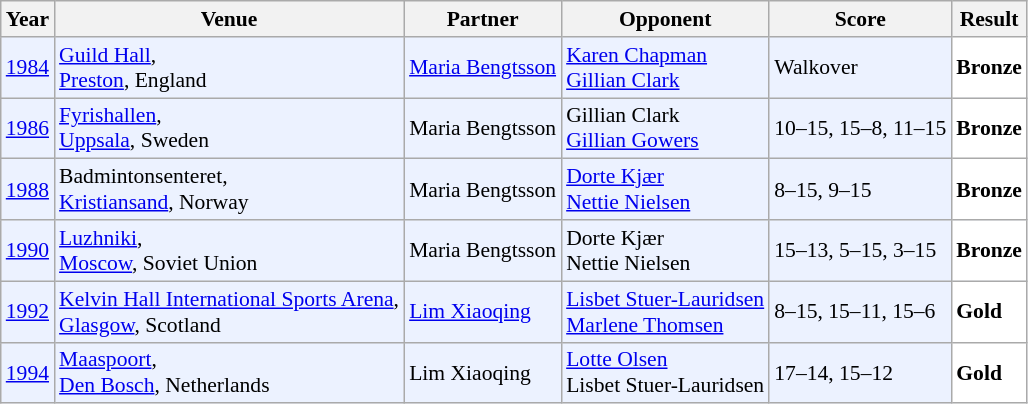<table class="sortable wikitable" style="font-size: 90%;">
<tr>
<th>Year</th>
<th>Venue</th>
<th>Partner</th>
<th>Opponent</th>
<th>Score</th>
<th>Result</th>
</tr>
<tr style="background:#ECF2FF">
<td align="center"><a href='#'>1984</a></td>
<td align="left"><a href='#'>Guild Hall</a>,<br><a href='#'>Preston</a>, England</td>
<td align="left"> <a href='#'>Maria Bengtsson</a></td>
<td align="left"> <a href='#'>Karen Chapman</a><br> <a href='#'>Gillian Clark</a></td>
<td align="left">Walkover</td>
<td style="text-align:left; background:white"> <strong>Bronze</strong></td>
</tr>
<tr style="background:#ECF2FF">
<td align="center"><a href='#'>1986</a></td>
<td align="left"><a href='#'>Fyrishallen</a>,<br><a href='#'>Uppsala</a>, Sweden</td>
<td align="left"> Maria Bengtsson</td>
<td align="left"> Gillian Clark<br> <a href='#'>Gillian Gowers</a></td>
<td align="left">10–15, 15–8, 11–15</td>
<td style="text-align:left; background:white"> <strong>Bronze</strong></td>
</tr>
<tr style="background:#ECF2FF">
<td align="center"><a href='#'>1988</a></td>
<td align="left">Badmintonsenteret,<br><a href='#'>Kristiansand</a>, Norway</td>
<td align="left"> Maria Bengtsson</td>
<td align="left"> <a href='#'>Dorte Kjær</a><br> <a href='#'>Nettie Nielsen</a></td>
<td align="left">8–15, 9–15</td>
<td style="text-align:left; background:white"> <strong>Bronze</strong></td>
</tr>
<tr style="background:#ECF2FF">
<td align="center"><a href='#'>1990</a></td>
<td align="left"><a href='#'>Luzhniki</a>,<br><a href='#'>Moscow</a>, Soviet Union</td>
<td align="left"> Maria Bengtsson</td>
<td align="left"> Dorte Kjær<br> Nettie Nielsen</td>
<td align="left">15–13, 5–15, 3–15</td>
<td style="text-align:left; background:white"> <strong>Bronze</strong></td>
</tr>
<tr style="background:#ECF2FF">
<td align="center"><a href='#'>1992</a></td>
<td align="left"><a href='#'>Kelvin Hall International Sports Arena</a>,<br><a href='#'>Glasgow</a>, Scotland</td>
<td align="left"> <a href='#'>Lim Xiaoqing</a></td>
<td align="left"> <a href='#'>Lisbet Stuer-Lauridsen</a><br> <a href='#'>Marlene Thomsen</a></td>
<td align="left">8–15, 15–11, 15–6</td>
<td style="text-align:left; background:white"> <strong>Gold</strong></td>
</tr>
<tr style="background:#ECF2FF">
<td align="center"><a href='#'>1994</a></td>
<td align="left"><a href='#'>Maaspoort</a>,<br><a href='#'>Den Bosch</a>, Netherlands</td>
<td align="left"> Lim Xiaoqing</td>
<td align="left"> <a href='#'>Lotte Olsen</a><br> Lisbet Stuer-Lauridsen</td>
<td align="left">17–14, 15–12</td>
<td style="text-align:left; background:white"> <strong>Gold</strong></td>
</tr>
</table>
